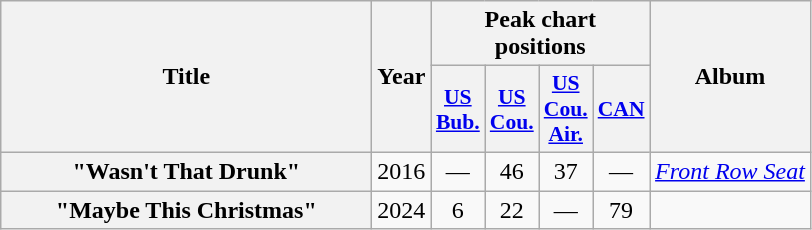<table class="wikitable plainrowheaders" style="text-align:center;" border="1">
<tr>
<th scope="col" rowspan="2" style="width:15em;">Title</th>
<th scope="col" rowspan="2">Year</th>
<th scope="col" colspan="4">Peak chart<br>positions</th>
<th scope="col" rowspan="2">Album</th>
</tr>
<tr>
<th scope="col" style="width:2em;font-size:90%;"><a href='#'>US<br>Bub.</a><br></th>
<th scope="col" style="width:2em;font-size:90%;"><a href='#'>US<br>Cou.</a><br></th>
<th scope="col" style="width:2em;font-size:90%;"><a href='#'>US<br>Cou.<br>Air.</a><br></th>
<th scope="col" style="width:2em;font-size:90%;"><a href='#'>CAN</a><br></th>
</tr>
<tr>
<th scope="row">"Wasn't That Drunk"<br></th>
<td>2016</td>
<td>—</td>
<td>46</td>
<td>37</td>
<td>—</td>
<td><em><a href='#'>Front Row Seat</a></em></td>
</tr>
<tr>
<th scope="row">"Maybe This Christmas"<br></th>
<td>2024</td>
<td>6</td>
<td>22</td>
<td>—</td>
<td>79</td>
<td></td>
</tr>
</table>
